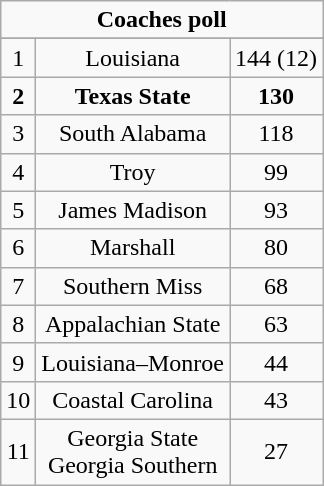<table class="wikitable">
<tr align="center">
<td align="center" Colspan="3"><strong>Coaches poll</strong></td>
</tr>
<tr align="center">
</tr>
<tr align="center">
<td>1</td>
<td>Louisiana</td>
<td>144 (12)</td>
</tr>
<tr align="center">
<td><strong>2</strong></td>
<td><strong>Texas State</strong></td>
<td><strong>130</strong></td>
</tr>
<tr align="center">
<td>3</td>
<td>South Alabama</td>
<td>118</td>
</tr>
<tr align="center">
<td>4</td>
<td>Troy</td>
<td>99</td>
</tr>
<tr align="center">
<td>5</td>
<td>James Madison</td>
<td>93</td>
</tr>
<tr align="center">
<td>6</td>
<td>Marshall</td>
<td>80</td>
</tr>
<tr align="center">
<td>7</td>
<td>Southern Miss</td>
<td>68</td>
</tr>
<tr align="center">
<td>8</td>
<td>Appalachian State</td>
<td>63</td>
</tr>
<tr align="center">
<td>9</td>
<td>Louisiana–Monroe</td>
<td>44</td>
</tr>
<tr align="center">
<td>10</td>
<td>Coastal Carolina</td>
<td>43</td>
</tr>
<tr align="center">
<td>11</td>
<td>Georgia State<br>Georgia Southern</td>
<td>27</td>
</tr>
</table>
